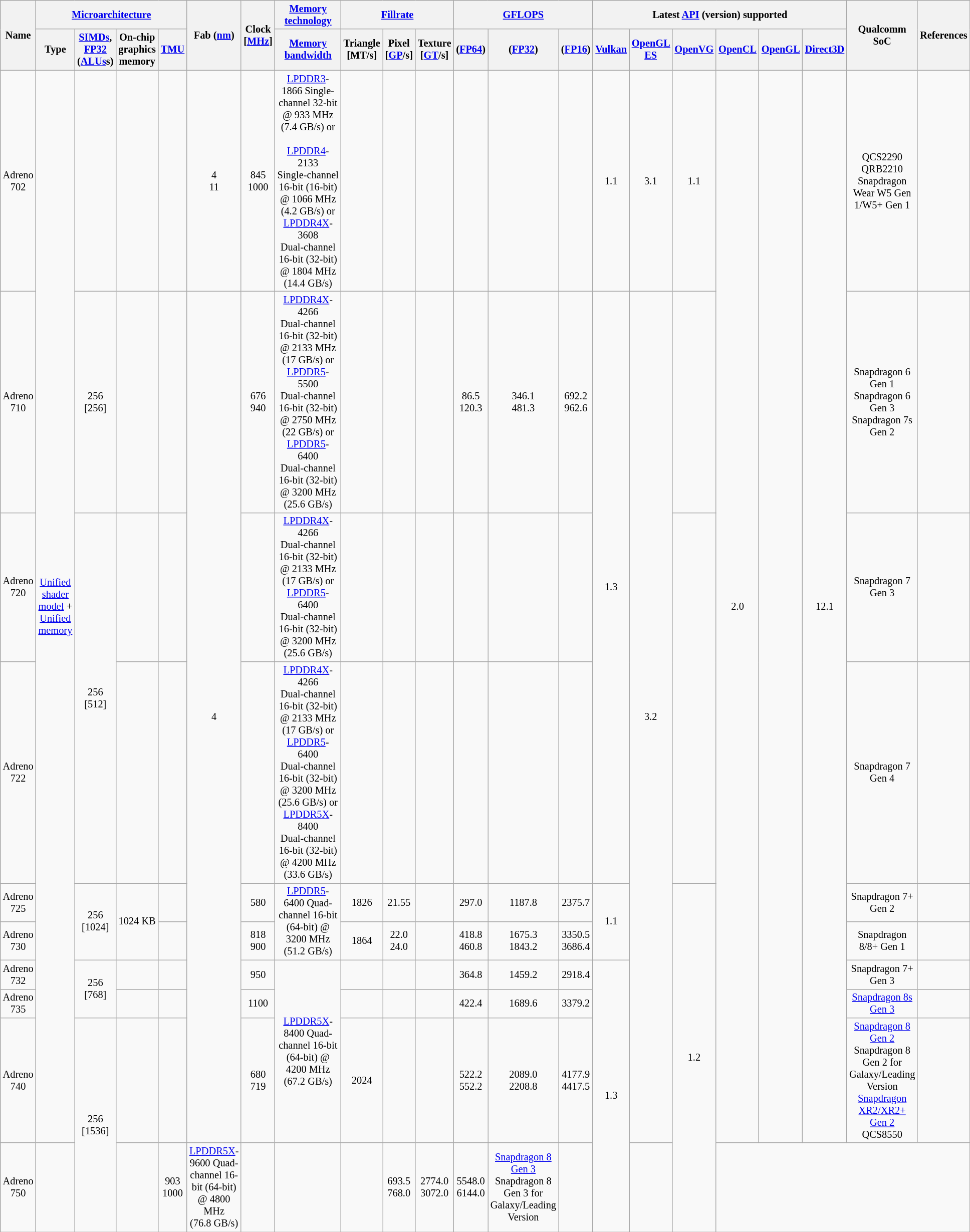<table class="wikitable" style="font-size: 85%; text-align: center">
<tr>
<th rowspan="2">Name</th>
<th colspan="4"><a href='#'>Microarchitecture</a></th>
<th rowspan="2">Fab (<a href='#'>nm</a>)</th>
<th rowspan="2">Clock [<a href='#'>MHz</a>]</th>
<th><a href='#'>Memory technology</a></th>
<th colspan="3"><a href='#'>Fillrate</a></th>
<th colspan="3"><a href='#'>GFLOPS</a></th>
<th colspan="6">Latest <a href='#'>API</a> (version) supported</th>
<th rowspan="2">Qualcomm SoC</th>
<th rowspan="2">References</th>
</tr>
<tr>
<th>Type</th>
<th><a href='#'>SIMDs</a>, <a href='#'>FP32</a><br>(<a href='#'>ALUs</a>s)<br></th>
<th>On-chip graphics memory</th>
<th><a href='#'>TMU</a></th>
<th><a href='#'>Memory bandwidth</a></th>
<th>Triangle<br>[MT/s]</th>
<th>Pixel<br>[<a href='#'>GP</a>/s]</th>
<th>Texture<br>[<a href='#'>GT</a>/s]</th>
<th>(<a href='#'>FP64</a>)</th>
<th>(<a href='#'>FP32</a>)</th>
<th>(<a href='#'>FP16</a>)</th>
<th><a href='#'>Vulkan</a></th>
<th><a href='#'>OpenGL ES</a></th>
<th><a href='#'>OpenVG</a></th>
<th><a href='#'>OpenCL</a></th>
<th><a href='#'>OpenGL</a></th>
<th><a href='#'>Direct3D</a></th>
</tr>
<tr>
<td>Adreno 702</td>
<td rowspan="10"><a href='#'>Unified shader model</a> + <a href='#'>Unified memory</a></td>
<td></td>
<td></td>
<td></td>
<td>4<br>11</td>
<td>845<br>1000</td>
<td><a href='#'>LPDDR3</a>-1866 Single-channel 32-bit @ 933 MHz (7.4 GB/s) or<br><br><a href='#'>LPDDR4</a>-2133 Single‑channel 16‑bit (16-bit) @ 1066 MHz (4.2 GB/s) or<br>
<a href='#'>LPDDR4X</a>-3608 Dual‑channel 16‑bit (32-bit) @ 1804 MHz (14.4 GB/s)</td>
<td></td>
<td></td>
<td></td>
<td></td>
<td></td>
<td></td>
<td>1.1</td>
<td>3.1</td>
<td>1.1</td>
<td rowspan="10">2.0</td>
<td rowspan="10"></td>
<td rowspan="10">12.1</td>
<td>QCS2290<br>QRB2210<br>Snapdragon Wear W5 Gen 1/W5+ Gen 1</td>
<td></td>
</tr>
<tr>
<td>Adreno 710</td>
<td>256<br>[256]</td>
<td></td>
<td></td>
<td rowspan="9">4</td>
<td>676<br>940</td>
<td><a href='#'>LPDDR4X</a>-4266 Dual‑channel 16‑bit (32-bit) @ 2133 MHz (17 GB/s) or<br><a href='#'>LPDDR5</a>-5500 Dual‑channel 16‑bit (32-bit) @ 2750 MHz (22 GB/s) or<br><a href='#'>LPDDR5</a>-6400 Dual‑channel 16‑bit (32-bit) @ 3200 MHz (25.6 GB/s)</td>
<td></td>
<td></td>
<td></td>
<td>86.5<br>120.3</td>
<td>346.1<br>481.3</td>
<td>692.2<br>962.6</td>
<td rowspan="3">1.3</td>
<td rowspan="9">3.2</td>
<td></td>
<td>Snapdragon 6 Gen 1<br>Snapdragon 6 Gen 3<br>Snapdragon 7s Gen 2</td>
<td></td>
</tr>
<tr>
<td>Adreno 720</td>
<td rowspan="2">256<br>[512]</td>
<td></td>
<td></td>
<td></td>
<td><a href='#'>LPDDR4X</a>-4266 Dual‑channel 16‑bit (32-bit) @ 2133 MHz (17 GB/s) or<br><a href='#'>LPDDR5</a>-6400 Dual‑channel 16‑bit (32-bit) @ 3200 MHz (25.6 GB/s)</td>
<td></td>
<td></td>
<td></td>
<td></td>
<td></td>
<td></td>
<td rowspan="2"></td>
<td>Snapdragon 7 Gen 3</td>
<td></td>
</tr>
<tr>
<td>Adreno 722</td>
<td></td>
<td></td>
<td></td>
<td><a href='#'>LPDDR4X</a>-4266 Dual‑channel 16‑bit (32-bit) @ 2133 MHz (17 GB/s) or<br><a href='#'>LPDDR5</a>-6400 Dual‑channel 16‑bit (32-bit) @ 3200 MHz (25.6 GB/s) or<br><a href='#'>LPDDR5X</a>-8400 Dual‑channel 16‑bit (32-bit) @ 4200 MHz (33.6 GB/s)</td>
<td></td>
<td></td>
<td></td>
<td></td>
<td></td>
<td></td>
<td>Snapdragon 7 Gen 4</td>
<td></td>
</tr>
<tr>
</tr>
<tr>
<td>Adreno 725</td>
<td rowspan="2">256<br>[1024]</td>
<td rowspan="2">1024 KB</td>
<td></td>
<td>580</td>
<td rowspan="2"><a href='#'>LPDDR5</a>-6400 Quad-channel 16-bit (64-bit) @ 3200 MHz (51.2 GB/s)</td>
<td>1826</td>
<td>21.55</td>
<td></td>
<td>297.0</td>
<td>1187.8</td>
<td>2375.7</td>
<td rowspan="2">1.1</td>
<td rowspan="6">1.2</td>
<td>Snapdragon 7+ Gen 2</td>
<td></td>
</tr>
<tr>
<td>Adreno 730</td>
<td></td>
<td>818<br>900</td>
<td>1864</td>
<td>22.0<br>24.0</td>
<td></td>
<td>418.8<br>460.8</td>
<td>1675.3<br>1843.2</td>
<td>3350.5<br>3686.4</td>
<td>Snapdragon 8/8+ Gen 1</td>
<td></td>
</tr>
<tr>
<td>Adreno 732</td>
<td rowspan="2">256<br>[768]</td>
<td></td>
<td></td>
<td>950</td>
<td rowspan="3"><a href='#'>LPDDR5X</a>-8400 Quad-channel 16-bit (64-bit) @ 4200 MHz (67.2 GB/s)</td>
<td></td>
<td></td>
<td></td>
<td>364.8</td>
<td>1459.2</td>
<td>2918.4</td>
<td rowspan="4">1.3</td>
<td>Snapdragon 7+ Gen 3</td>
<td></td>
</tr>
<tr>
<td>Adreno 735</td>
<td></td>
<td></td>
<td>1100</td>
<td></td>
<td></td>
<td></td>
<td>422.4</td>
<td>1689.6</td>
<td>3379.2</td>
<td><a href='#'>Snapdragon 8s Gen 3</a></td>
<td></td>
</tr>
<tr>
<td>Adreno 740</td>
<td rowspan="2">256<br>[1536]</td>
<td></td>
<td></td>
<td>680 719</td>
<td>2024<br></td>
<td></td>
<td></td>
<td>522.2<br>552.2</td>
<td>2089.0<br>2208.8</td>
<td>4177.9<br>4417.5</td>
<td><a href='#'>Snapdragon 8 Gen 2</a><br>Snapdragon 8 Gen 2 for Galaxy/Leading Version<br><a href='#'>Snapdragon XR2/XR2+ Gen 2</a><br>QCS8550</td>
<td></td>
</tr>
<tr>
<td>Adreno 750</td>
<td></td>
<td></td>
<td>903 1000</td>
<td><a href='#'>LPDDR5X</a>-9600 Quad-channel 16-bit (64-bit) @ 4800 MHz (76.8 GB/s)</td>
<td></td>
<td></td>
<td></td>
<td>693.5<br>768.0</td>
<td>2774.0<br>3072.0</td>
<td>5548.0<br>6144.0</td>
<td><a href='#'>Snapdragon 8 Gen 3</a><br>Snapdragon 8 Gen 3 for Galaxy/Leading Version</td>
<td></td>
</tr>
</table>
